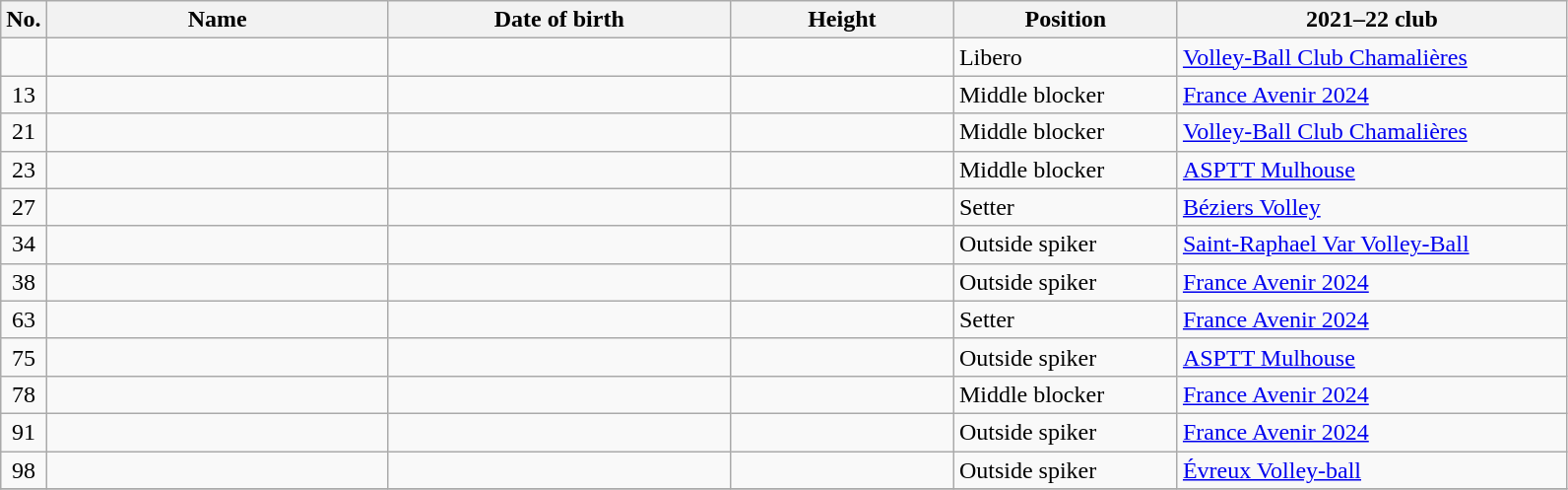<table class="wikitable sortable" style="font-size:100%; text-align:center;">
<tr>
<th>No.</th>
<th style="width:14em">Name</th>
<th style="width:14em">Date of birth</th>
<th style="width:9em">Height</th>
<th style="width:9em">Position</th>
<th style="width:16em">2021–22 club</th>
</tr>
<tr>
<td></td>
<td align=left></td>
<td align=right></td>
<td></td>
<td align=left>Libero</td>
<td align=left> <a href='#'>Volley-Ball Club Chamalières</a></td>
</tr>
<tr>
<td>13</td>
<td align=left></td>
<td align=right></td>
<td></td>
<td align=left>Middle blocker</td>
<td align=left> <a href='#'>France Avenir 2024</a></td>
</tr>
<tr>
<td>21</td>
<td align=left></td>
<td align=right></td>
<td></td>
<td align=left>Middle blocker</td>
<td align=left> <a href='#'>Volley-Ball Club Chamalières</a></td>
</tr>
<tr>
<td>23</td>
<td align=left></td>
<td align=right></td>
<td></td>
<td align=left>Middle blocker</td>
<td align=left> <a href='#'>ASPTT Mulhouse</a></td>
</tr>
<tr>
<td>27</td>
<td align=left></td>
<td align=right></td>
<td></td>
<td align=left>Setter</td>
<td align=left> <a href='#'>Béziers Volley</a></td>
</tr>
<tr>
<td>34</td>
<td align=left></td>
<td align=right></td>
<td></td>
<td align=left>Outside spiker</td>
<td align=left> <a href='#'>Saint-Raphael Var Volley-Ball</a></td>
</tr>
<tr>
<td>38</td>
<td align=left></td>
<td align=right></td>
<td></td>
<td align=left>Outside spiker</td>
<td align=left> <a href='#'>France Avenir 2024</a></td>
</tr>
<tr>
<td>63</td>
<td align=left></td>
<td align=right></td>
<td></td>
<td align=left>Setter</td>
<td align=left> <a href='#'>France Avenir 2024</a></td>
</tr>
<tr>
<td>75</td>
<td align=left></td>
<td align=right></td>
<td></td>
<td align=left>Outside spiker</td>
<td align=left> <a href='#'>ASPTT Mulhouse</a></td>
</tr>
<tr>
<td>78</td>
<td align=left></td>
<td align=right></td>
<td></td>
<td align=left>Middle blocker</td>
<td align=left> <a href='#'>France Avenir 2024</a></td>
</tr>
<tr>
<td>91</td>
<td align=left></td>
<td align=right></td>
<td></td>
<td align=left>Outside spiker</td>
<td align=left> <a href='#'>France Avenir 2024</a></td>
</tr>
<tr>
<td>98</td>
<td align=left></td>
<td align=right></td>
<td></td>
<td align=left>Outside spiker</td>
<td align=left> <a href='#'>Évreux Volley-ball</a></td>
</tr>
<tr>
</tr>
</table>
